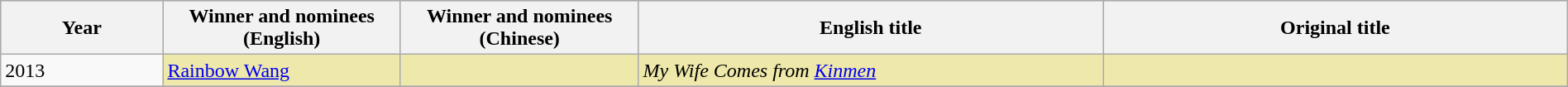<table class="wikitable" style="width:100%;">
<tr style="background:#bebebe">
<th width="100"><strong>Year</strong></th>
<th width="150"><strong>Winner and nominees<br>(English)</strong></th>
<th width="150"><strong>Winner and nominees<br>(Chinese)</strong></th>
<th width="300"><strong>English title</strong></th>
<th width="300"><strong>Original title</strong></th>
</tr>
<tr>
<td rowspan="1">2013</td>
<td style="background:#EEE8AA;"><a href='#'>Rainbow Wang</a></td>
<td style="background:#EEE8AA;"></td>
<td style="background:#EEE8AA;"><em>My Wife Comes from <a href='#'>Kinmen</a></em></td>
<td style="background:#EEE8AA;"></td>
</tr>
<tr>
</tr>
</table>
